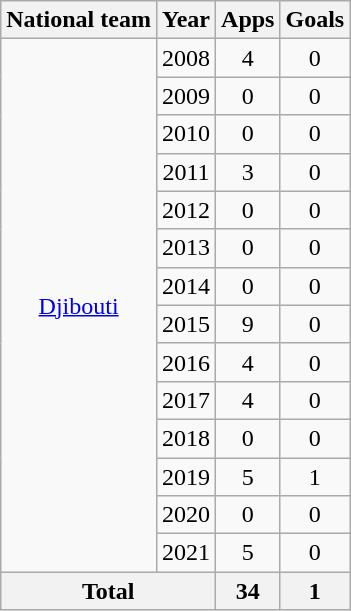<table class="wikitable" style="text-align:center">
<tr>
<th>National team</th>
<th>Year</th>
<th>Apps</th>
<th>Goals</th>
</tr>
<tr>
<td rowspan="14"><a href='#'>Djibouti</a></td>
<td>2008</td>
<td>4</td>
<td>0</td>
</tr>
<tr>
<td>2009</td>
<td>0</td>
<td>0</td>
</tr>
<tr>
<td>2010</td>
<td>0</td>
<td>0</td>
</tr>
<tr>
<td>2011</td>
<td>3</td>
<td>0</td>
</tr>
<tr>
<td>2012</td>
<td>0</td>
<td>0</td>
</tr>
<tr>
<td>2013</td>
<td>0</td>
<td>0</td>
</tr>
<tr>
<td>2014</td>
<td>0</td>
<td>0</td>
</tr>
<tr>
<td>2015</td>
<td>9</td>
<td>0</td>
</tr>
<tr>
<td>2016</td>
<td>4</td>
<td>0</td>
</tr>
<tr>
<td>2017</td>
<td>4</td>
<td>0</td>
</tr>
<tr>
<td>2018</td>
<td>0</td>
<td>0</td>
</tr>
<tr>
<td>2019</td>
<td>5</td>
<td>1</td>
</tr>
<tr>
<td>2020</td>
<td>0</td>
<td>0</td>
</tr>
<tr>
<td>2021</td>
<td>5</td>
<td>0</td>
</tr>
<tr>
<th colspan="2">Total</th>
<th>34</th>
<th>1</th>
</tr>
</table>
